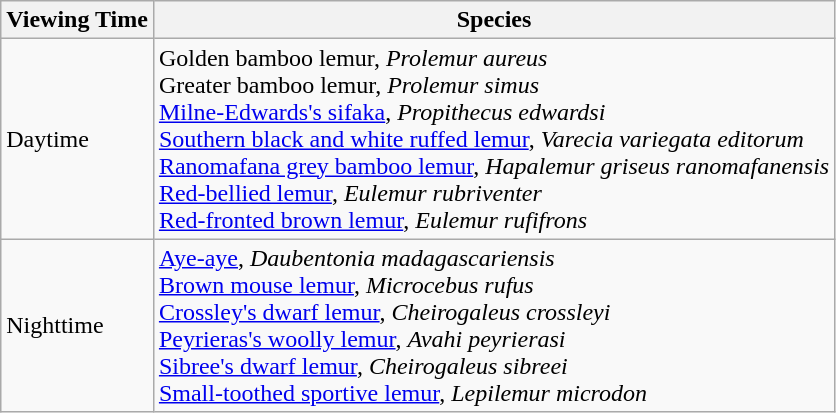<table class="wikitable">
<tr>
<th>Viewing Time</th>
<th>Species</th>
</tr>
<tr>
<td>Daytime</td>
<td>Golden bamboo lemur, <em>Prolemur aureus</em><br>Greater bamboo lemur, <em>Prolemur simus</em><br><a href='#'>Milne-Edwards's sifaka</a>, <em>Propithecus edwardsi</em><br><a href='#'>Southern black and white ruffed lemur</a>, <em>Varecia variegata editorum</em><br><a href='#'>Ranomafana grey bamboo lemur</a>, <em>Hapalemur griseus ranomafanensis</em><br><a href='#'>Red-bellied lemur</a>, <em>Eulemur rubriventer</em><br><a href='#'>Red-fronted brown lemur</a>, <em>Eulemur rufifrons</em></td>
</tr>
<tr>
<td>Nighttime</td>
<td><a href='#'>Aye-aye</a>, <em>Daubentonia madagascariensis</em><br><a href='#'>Brown mouse lemur</a>, <em>Microcebus rufus</em><br><a href='#'>Crossley's dwarf lemur</a>, <em>Cheirogaleus crossleyi</em><br><a href='#'>Peyrieras's woolly lemur</a>, <em>Avahi peyrierasi</em><br><a href='#'>Sibree's dwarf lemur</a>, <em>Cheirogaleus sibreei</em><br><a href='#'>Small-toothed sportive lemur</a>, <em>Lepilemur microdon</em></td>
</tr>
</table>
